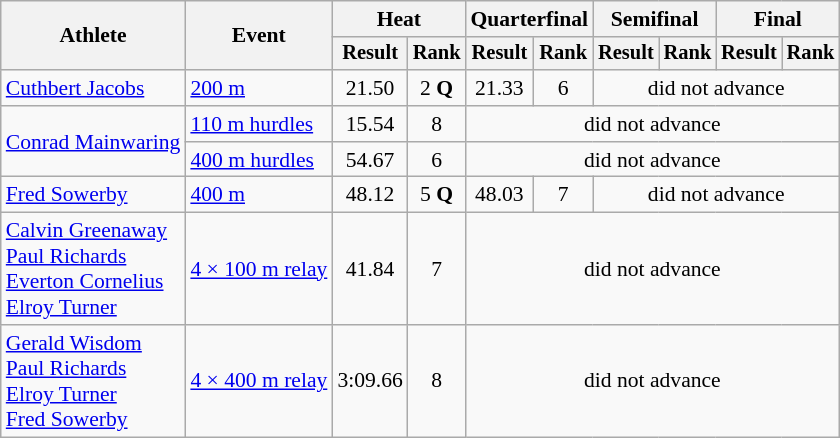<table class="wikitable" style="font-size:90%">
<tr>
<th rowspan="2">Athlete</th>
<th rowspan="2">Event</th>
<th colspan="2">Heat</th>
<th colspan="2">Quarterfinal</th>
<th colspan="2">Semifinal</th>
<th colspan="2">Final</th>
</tr>
<tr style="font-size:95%">
<th>Result</th>
<th>Rank</th>
<th>Result</th>
<th>Rank</th>
<th>Result</th>
<th>Rank</th>
<th>Result</th>
<th>Rank</th>
</tr>
<tr align=center>
<td align=left><a href='#'>Cuthbert Jacobs</a></td>
<td align=left><a href='#'>200 m</a></td>
<td>21.50</td>
<td>2 <strong>Q</strong></td>
<td>21.33</td>
<td>6</td>
<td colspan=6>did not advance</td>
</tr>
<tr align=center>
<td align=left rowspan=2><a href='#'>Conrad Mainwaring</a></td>
<td align=left><a href='#'>110 m hurdles</a></td>
<td>15.54</td>
<td>8</td>
<td colspan=6>did not advance</td>
</tr>
<tr align=center>
<td align=left><a href='#'>400 m hurdles</a></td>
<td>54.67</td>
<td>6</td>
<td colspan=6>did not advance</td>
</tr>
<tr align=center>
<td align=left><a href='#'>Fred Sowerby</a></td>
<td align=left><a href='#'>400 m</a></td>
<td>48.12</td>
<td>5 <strong>Q</strong></td>
<td>48.03</td>
<td>7</td>
<td colspan=4>did not advance</td>
</tr>
<tr align=center>
<td align=left><a href='#'>Calvin Greenaway</a><br><a href='#'>Paul Richards</a><br><a href='#'>Everton Cornelius</a><br><a href='#'>Elroy Turner</a></td>
<td align=left><a href='#'>4 × 100 m relay</a></td>
<td>41.84</td>
<td>7</td>
<td colspan=6>did not advance</td>
</tr>
<tr align=center>
<td align=left><a href='#'>Gerald Wisdom</a><br><a href='#'>Paul Richards</a><br><a href='#'>Elroy Turner</a><br><a href='#'>Fred Sowerby</a></td>
<td align=left><a href='#'>4 × 400 m relay</a></td>
<td>3:09.66</td>
<td>8</td>
<td colspan=6>did not advance</td>
</tr>
</table>
